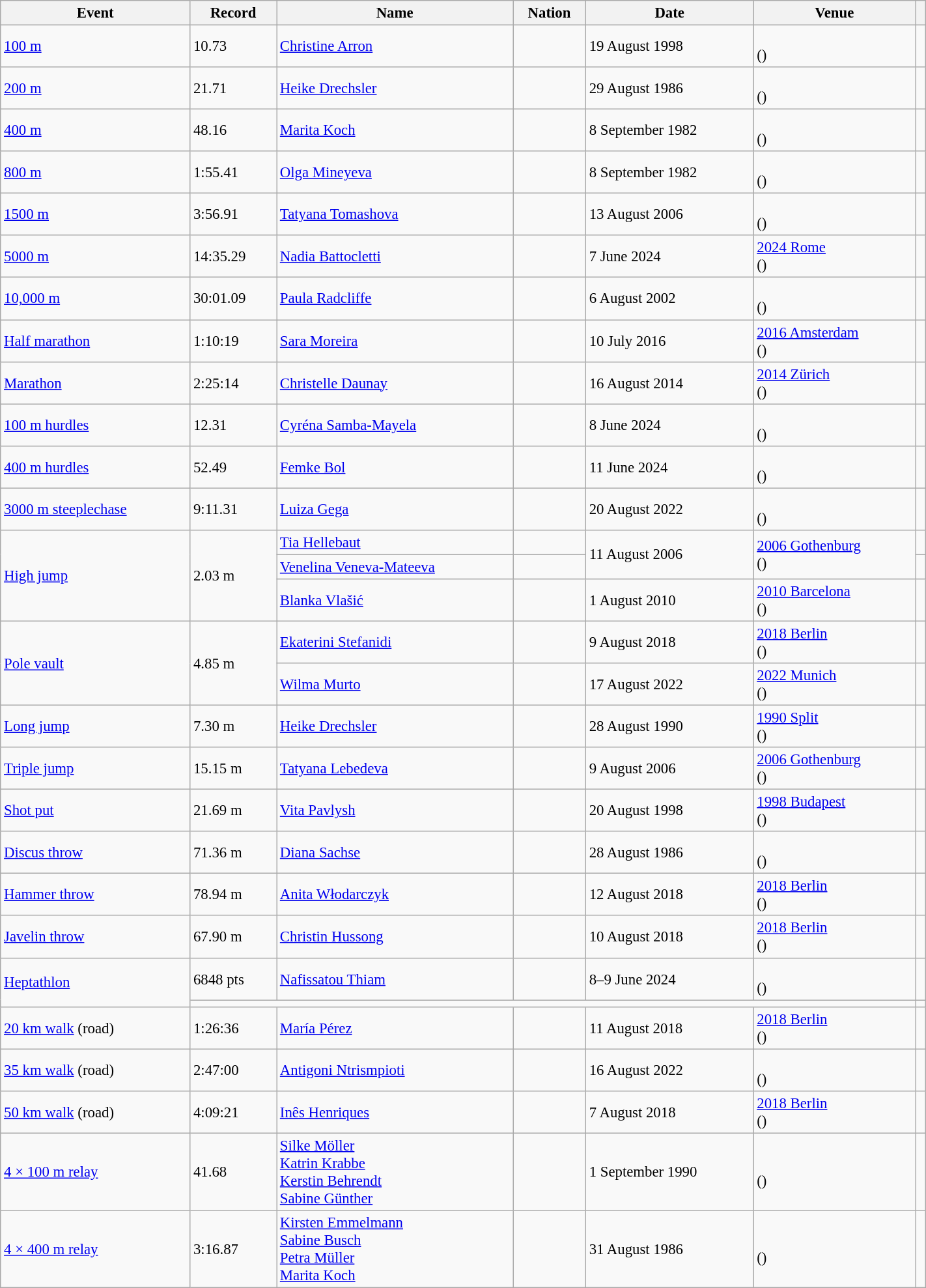<table class="wikitable" style="font-size:95%; width: 75%;">
<tr>
<th>Event</th>
<th>Record</th>
<th>Name</th>
<th>Nation</th>
<th>Date</th>
<th>Venue</th>
<th></th>
</tr>
<tr>
<td><a href='#'>100 m</a></td>
<td>10.73<br></td>
<td><a href='#'>Christine Arron</a></td>
<td></td>
<td>19 August 1998</td>
<td><br>()</td>
<td></td>
</tr>
<tr>
<td><a href='#'>200 m</a></td>
<td>21.71<br></td>
<td><a href='#'>Heike Drechsler</a></td>
<td></td>
<td>29 August 1986</td>
<td><br>()</td>
<td></td>
</tr>
<tr>
<td><a href='#'>400 m</a></td>
<td>48.16 </td>
<td><a href='#'>Marita Koch</a></td>
<td></td>
<td>8 September 1982</td>
<td><br>()</td>
<td></td>
</tr>
<tr>
<td><a href='#'>800 m</a></td>
<td>1:55.41</td>
<td><a href='#'>Olga Mineyeva</a></td>
<td></td>
<td>8 September 1982</td>
<td><br>()</td>
<td></td>
</tr>
<tr>
<td><a href='#'>1500 m</a></td>
<td>3:56.91</td>
<td><a href='#'>Tatyana Tomashova</a></td>
<td></td>
<td>13 August 2006</td>
<td><br>()</td>
<td></td>
</tr>
<tr>
<td><a href='#'>5000 m</a></td>
<td>14:35.29</td>
<td><a href='#'>Nadia Battocletti</a></td>
<td></td>
<td>7 June 2024</td>
<td><a href='#'>2024 Rome</a><br>()</td>
<td></td>
</tr>
<tr>
<td><a href='#'>10,000 m</a></td>
<td>30:01.09</td>
<td><a href='#'>Paula Radcliffe</a></td>
<td></td>
<td>6 August 2002</td>
<td><br>()</td>
<td></td>
</tr>
<tr>
<td><a href='#'>Half marathon</a></td>
<td>1:10:19</td>
<td><a href='#'>Sara Moreira</a></td>
<td></td>
<td>10 July 2016</td>
<td><a href='#'>2016 Amsterdam</a><br>()</td>
<td></td>
</tr>
<tr>
<td><a href='#'>Marathon</a></td>
<td>2:25:14</td>
<td><a href='#'>Christelle Daunay</a></td>
<td></td>
<td>16 August 2014</td>
<td><a href='#'>2014 Zürich</a><br>()</td>
<td></td>
</tr>
<tr>
<td><a href='#'>100 m hurdles</a></td>
<td>12.31 </td>
<td><a href='#'>Cyréna Samba-Mayela</a></td>
<td></td>
<td>8 June 2024</td>
<td><br>()</td>
<td></td>
</tr>
<tr>
<td><a href='#'>400 m hurdles</a></td>
<td>52.49</td>
<td><a href='#'>Femke Bol</a></td>
<td></td>
<td>11 June 2024</td>
<td><br>()</td>
<td></td>
</tr>
<tr>
<td><a href='#'>3000 m steeplechase</a></td>
<td>9:11.31</td>
<td><a href='#'>Luiza Gega</a></td>
<td></td>
<td>20 August 2022</td>
<td><br>()</td>
<td></td>
</tr>
<tr>
<td rowspan=3><a href='#'>High jump</a></td>
<td rowspan=3>2.03 m</td>
<td><a href='#'>Tia Hellebaut</a></td>
<td></td>
<td rowspan=2>11 August 2006</td>
<td rowspan=2><a href='#'>2006 Gothenburg</a><br>()</td>
<td></td>
</tr>
<tr>
<td><a href='#'>Venelina Veneva-Mateeva</a></td>
<td></td>
<td></td>
</tr>
<tr>
<td><a href='#'>Blanka Vlašić</a></td>
<td></td>
<td>1 August 2010</td>
<td><a href='#'>2010 Barcelona</a><br>()</td>
<td></td>
</tr>
<tr>
<td rowspan=2><a href='#'>Pole vault</a></td>
<td rowspan=2>4.85 m</td>
<td><a href='#'>Ekaterini Stefanidi</a></td>
<td></td>
<td>9 August 2018</td>
<td><a href='#'>2018 Berlin</a><br>()</td>
<td></td>
</tr>
<tr>
<td><a href='#'>Wilma Murto</a></td>
<td></td>
<td>17 August 2022</td>
<td><a href='#'>2022 Munich</a><br>()</td>
<td></td>
</tr>
<tr>
<td><a href='#'>Long jump</a></td>
<td>7.30 m<br></td>
<td><a href='#'>Heike Drechsler</a></td>
<td></td>
<td>28 August 1990</td>
<td><a href='#'>1990 Split</a><br>()</td>
<td></td>
</tr>
<tr>
<td><a href='#'>Triple jump</a></td>
<td>15.15 m</td>
<td><a href='#'>Tatyana Lebedeva</a></td>
<td></td>
<td>9 August 2006</td>
<td><a href='#'>2006 Gothenburg</a><br>()</td>
<td></td>
</tr>
<tr>
<td><a href='#'>Shot put</a></td>
<td>21.69 m</td>
<td><a href='#'>Vita Pavlysh</a></td>
<td></td>
<td>20 August 1998</td>
<td><a href='#'>1998 Budapest</a><br>()</td>
<td></td>
</tr>
<tr>
<td><a href='#'>Discus throw</a></td>
<td>71.36 m</td>
<td><a href='#'>Diana Sachse</a></td>
<td></td>
<td>28 August 1986</td>
<td><br>()</td>
<td></td>
</tr>
<tr>
<td><a href='#'>Hammer throw</a></td>
<td>78.94 m</td>
<td><a href='#'>Anita Włodarczyk</a></td>
<td></td>
<td>12 August 2018</td>
<td><a href='#'>2018 Berlin</a><br>()</td>
<td></td>
</tr>
<tr>
<td><a href='#'>Javelin throw</a></td>
<td>67.90 m</td>
<td><a href='#'>Christin Hussong</a></td>
<td></td>
<td>10 August 2018</td>
<td><a href='#'>2018 Berlin</a><br>()</td>
<td></td>
</tr>
<tr>
<td rowspan=2><a href='#'>Heptathlon</a></td>
<td>6848 pts</td>
<td><a href='#'>Nafissatou Thiam</a></td>
<td></td>
<td>8–9 June 2024</td>
<td><br>()</td>
<td></td>
</tr>
<tr>
<td colspan=5></td>
<td></td>
</tr>
<tr>
<td><a href='#'>20 km walk</a> (road)</td>
<td>1:26:36</td>
<td><a href='#'>María Pérez</a></td>
<td></td>
<td>11 August 2018</td>
<td><a href='#'>2018 Berlin</a><br>()</td>
<td></td>
</tr>
<tr>
<td><a href='#'>35 km walk</a> (road)</td>
<td>2:47:00</td>
<td><a href='#'>Antigoni Ntrismpioti</a></td>
<td></td>
<td>16 August 2022</td>
<td><br>()</td>
<td></td>
</tr>
<tr>
<td><a href='#'>50 km walk</a> (road)</td>
<td>4:09:21</td>
<td><a href='#'>Inês Henriques</a></td>
<td></td>
<td>7 August 2018</td>
<td><a href='#'>2018 Berlin</a><br>()</td>
<td></td>
</tr>
<tr>
<td><a href='#'>4 × 100 m relay</a></td>
<td>41.68</td>
<td><a href='#'>Silke Möller</a><br><a href='#'>Katrin Krabbe</a><br><a href='#'>Kerstin Behrendt</a><br><a href='#'>Sabine Günther</a></td>
<td></td>
<td>1 September 1990</td>
<td><br>()</td>
<td></td>
</tr>
<tr>
<td><a href='#'>4 × 400 m relay</a></td>
<td>3:16.87</td>
<td><a href='#'>Kirsten Emmelmann</a><br><a href='#'>Sabine Busch</a><br><a href='#'>Petra Müller</a><br><a href='#'>Marita Koch</a></td>
<td></td>
<td>31 August 1986</td>
<td><br>()</td>
<td></td>
</tr>
</table>
